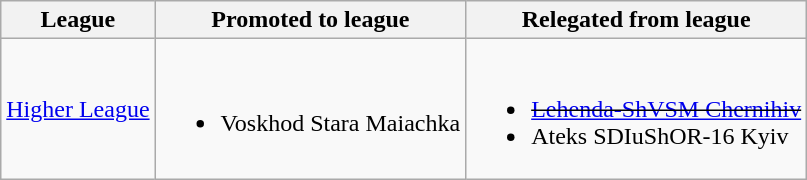<table class="wikitable">
<tr>
<th colspan=2>League</th>
<th>Promoted to league</th>
<th>Relegated from league</th>
</tr>
<tr>
<td colspan=2><a href='#'>Higher League</a></td>
<td><br><ul><li>Voskhod Stara Maiachka</li></ul></td>
<td><br><ul><li><del><a href='#'>Lehenda-ShVSM Chernihiv</a></del></li><li>Ateks SDIuShOR-16 Kyiv</li></ul></td>
</tr>
</table>
